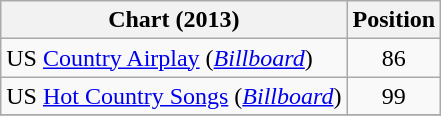<table class="wikitable sortable">
<tr>
<th scope="col">Chart (2013)</th>
<th scope="col">Position</th>
</tr>
<tr>
<td>US <a href='#'>Country Airplay</a> (<em><a href='#'>Billboard</a></em>)</td>
<td align="center">86</td>
</tr>
<tr>
<td>US <a href='#'>Hot Country Songs</a> (<em><a href='#'>Billboard</a></em>)</td>
<td align="center">99</td>
</tr>
<tr>
</tr>
</table>
